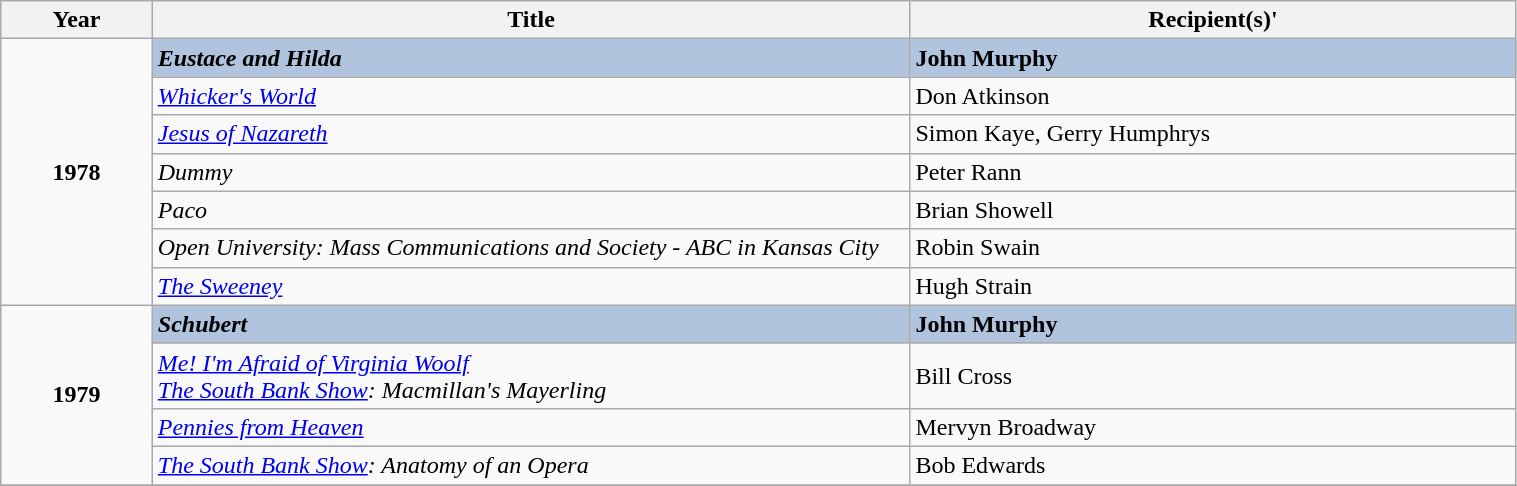<table class="wikitable" width="80%">
<tr>
<th width=5%>Year</th>
<th width=25%>Title</th>
<th width=20%>Recipient(s)'</th>
</tr>
<tr>
<td rowspan="7" style="text-align:center;"><strong>1978</strong></td>
<td style="background:#B0C4DE;"><strong><em>Eustace and Hilda</em></strong></td>
<td style="background:#B0C4DE;"><strong>John Murphy</strong></td>
</tr>
<tr>
<td><em><a href='#'>Whicker's World</a></em></td>
<td>Don Atkinson</td>
</tr>
<tr>
<td><em><a href='#'>Jesus of Nazareth</a></em></td>
<td>Simon Kaye, Gerry Humphrys</td>
</tr>
<tr>
<td><em>Dummy</em></td>
<td>Peter Rann</td>
</tr>
<tr>
<td><em>Paco</em></td>
<td>Brian Showell</td>
</tr>
<tr>
<td><em>Open University: Mass Communications and Society - ABC in Kansas City</em></td>
<td>Robin Swain</td>
</tr>
<tr>
<td><em><a href='#'>The Sweeney</a></em></td>
<td>Hugh Strain</td>
</tr>
<tr>
<td rowspan="4" style="text-align:center;"><strong>1979</strong></td>
<td style="background:#B0C4DE;"><strong><em>Schubert</em></strong></td>
<td style="background:#B0C4DE;"><strong>John Murphy</strong></td>
</tr>
<tr>
<td><em><a href='#'>Me! I'm Afraid of Virginia Woolf</a><br><a href='#'>The South Bank Show</a>: Macmillan's Mayerling</em></td>
<td>Bill Cross</td>
</tr>
<tr>
<td><em><a href='#'>Pennies from Heaven</a></em></td>
<td>Mervyn Broadway</td>
</tr>
<tr>
<td><em><a href='#'>The South Bank Show</a>: Anatomy of an Opera</em></td>
<td>Bob Edwards</td>
</tr>
<tr>
</tr>
</table>
